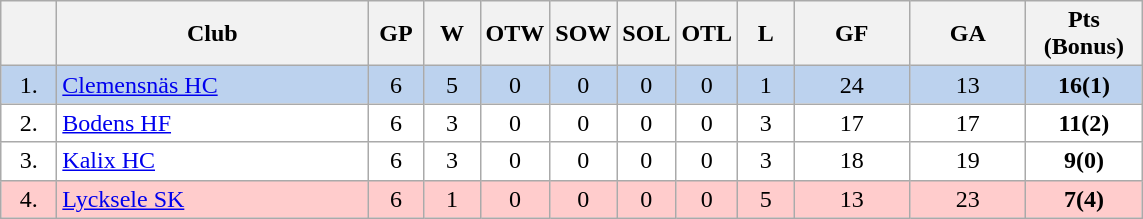<table class="wikitable">
<tr>
<th width="30"></th>
<th width="200">Club</th>
<th width="30">GP</th>
<th width="30">W</th>
<th width="30">OTW</th>
<th width="30">SOW</th>
<th width="30">SOL</th>
<th width="30">OTL</th>
<th width="30">L</th>
<th width="70">GF</th>
<th width="70">GA</th>
<th width="70">Pts (Bonus)</th>
</tr>
<tr bgcolor="#BCD2EE" align="center">
<td>1.</td>
<td align="left"><a href='#'>Clemensnäs HC</a></td>
<td>6</td>
<td>5</td>
<td>0</td>
<td>0</td>
<td>0</td>
<td>0</td>
<td>1</td>
<td>24</td>
<td>13</td>
<td><strong>16(1)</strong></td>
</tr>
<tr bgcolor="#FFFFFF" align="center">
<td>2.</td>
<td align="left"><a href='#'>Bodens HF</a></td>
<td>6</td>
<td>3</td>
<td>0</td>
<td>0</td>
<td>0</td>
<td>0</td>
<td>3</td>
<td>17</td>
<td>17</td>
<td><strong>11(2)</strong></td>
</tr>
<tr bgcolor="#FFFFFF" align="center">
<td>3.</td>
<td align="left"><a href='#'>Kalix HC</a></td>
<td>6</td>
<td>3</td>
<td>0</td>
<td>0</td>
<td>0</td>
<td>0</td>
<td>3</td>
<td>18</td>
<td>19</td>
<td><strong>9(0)</strong></td>
</tr>
<tr bgcolor="#FFCCCC" align="center">
<td>4.</td>
<td align="left"><a href='#'>Lycksele SK</a></td>
<td>6</td>
<td>1</td>
<td>0</td>
<td>0</td>
<td>0</td>
<td>0</td>
<td>5</td>
<td>13</td>
<td>23</td>
<td><strong>7(4)</strong></td>
</tr>
</table>
